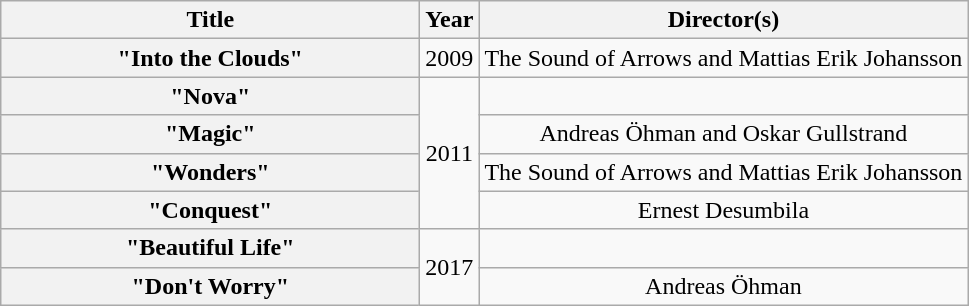<table class="wikitable plainrowheaders" style="text-align:center;">
<tr>
<th scope="col" style="width:17em;">Title</th>
<th scope="col">Year</th>
<th scope="col">Director(s)</th>
</tr>
<tr>
<th scope="row">"Into the Clouds"</th>
<td>2009</td>
<td rowpsan="2">The Sound of Arrows and Mattias Erik Johansson</td>
</tr>
<tr>
<th scope="row">"Nova"</th>
<td rowspan="4">2011</td>
<td></td>
</tr>
<tr>
<th scope="row">"Magic"</th>
<td>Andreas Öhman and Oskar Gullstrand</td>
</tr>
<tr>
<th scope="row">"Wonders"</th>
<td>The Sound of Arrows and Mattias Erik Johansson</td>
</tr>
<tr>
<th scope="row">"Conquest"</th>
<td>Ernest Desumbila</td>
</tr>
<tr>
<th scope="row">"Beautiful Life"</th>
<td rowspan="2">2017</td>
<td></td>
</tr>
<tr>
<th scope="row">"Don't Worry"</th>
<td>Andreas Öhman</td>
</tr>
</table>
